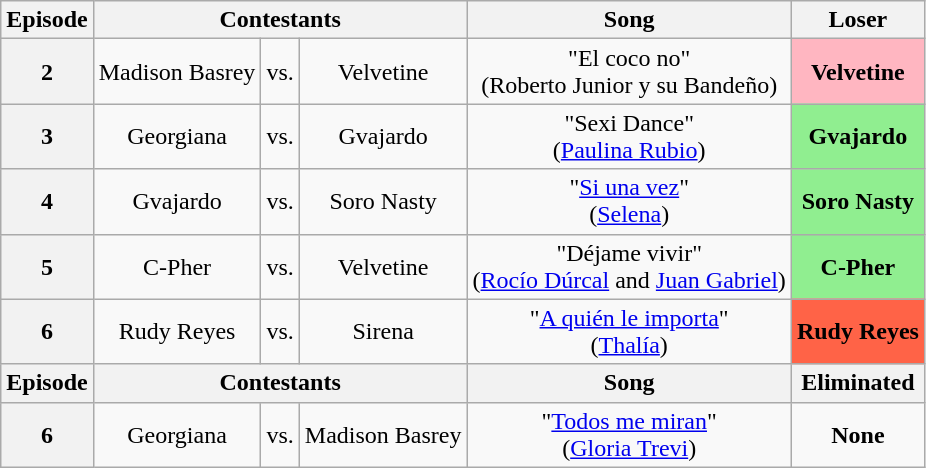<table class="wikitable" style="text-align:center">
<tr>
<th scope="col">Episode</th>
<th scope="col" colspan="3">Contestants</th>
<th scope="col">Song</th>
<th scope="col">Loser</th>
</tr>
<tr>
<th>2</th>
<td nowrap="">Madison Basrey</td>
<td>vs.</td>
<td>Velvetine</td>
<td>"El coco no"<br>(Roberto Junior y su Bandeño)</td>
<td bgcolor="lightpink"><strong>Velvetine</strong></td>
</tr>
<tr>
<th>3</th>
<td>Georgiana</td>
<td>vs.</td>
<td>Gvajardo</td>
<td>"Sexi Dance"<br>(<a href='#'>Paulina Rubio</a>)</td>
<td bgcolor="lightgreen"><strong>Gvajardo</strong></td>
</tr>
<tr>
<th>4</th>
<td>Gvajardo</td>
<td>vs.</td>
<td>Soro Nasty</td>
<td>"<a href='#'>Si una vez</a>"<br>(<a href='#'>Selena</a>)</td>
<td bgcolor="lightgreen"><strong>Soro Nasty</strong></td>
</tr>
<tr>
<th>5</th>
<td>C-Pher</td>
<td>vs.</td>
<td>Velvetine</td>
<td nowrap="">"Déjame vivir"<br>(<a href='#'>Rocío Dúrcal</a> and <a href='#'>Juan Gabriel</a>)</td>
<td bgcolor="lightgreen"><strong>C-Pher</strong></td>
</tr>
<tr>
<th>6</th>
<td>Rudy Reyes</td>
<td>vs.</td>
<td>Sirena</td>
<td>"<a href='#'>A quién le importa</a>"<br>(<a href='#'>Thalía</a>)</td>
<td bgcolor="tomato" nowrap=""><strong>Rudy Reyes</strong></td>
</tr>
<tr>
<th scope="col">Episode</th>
<th scope="col" colspan="3">Contestants</th>
<th scope="col">Song</th>
<th scope="col">Eliminated</th>
</tr>
<tr>
<th>6</th>
<td>Georgiana</td>
<td>vs.</td>
<td nowrap="">Madison Basrey</td>
<td>"<a href='#'>Todos me miran</a>"<br>(<a href='#'>Gloria Trevi</a>)</td>
<td><strong>None</strong></td>
</tr>
</table>
